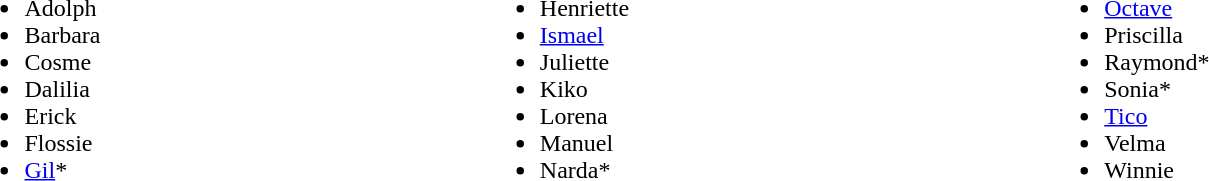<table width="90%">
<tr>
<td><br><ul><li>Adolph</li><li>Barbara</li><li>Cosme</li><li>Dalilia</li><li>Erick</li><li>Flossie</li><li><a href='#'>Gil</a>*</li></ul></td>
<td><br><ul><li>Henriette</li><li><a href='#'>Ismael</a></li><li>Juliette</li><li>Kiko</li><li>Lorena</li><li>Manuel</li><li>Narda*</li></ul></td>
<td><br><ul><li><a href='#'>Octave</a></li><li>Priscilla</li><li>Raymond*</li><li>Sonia*</li><li><a href='#'>Tico</a></li><li>Velma</li><li>Winnie</li></ul></td>
</tr>
</table>
